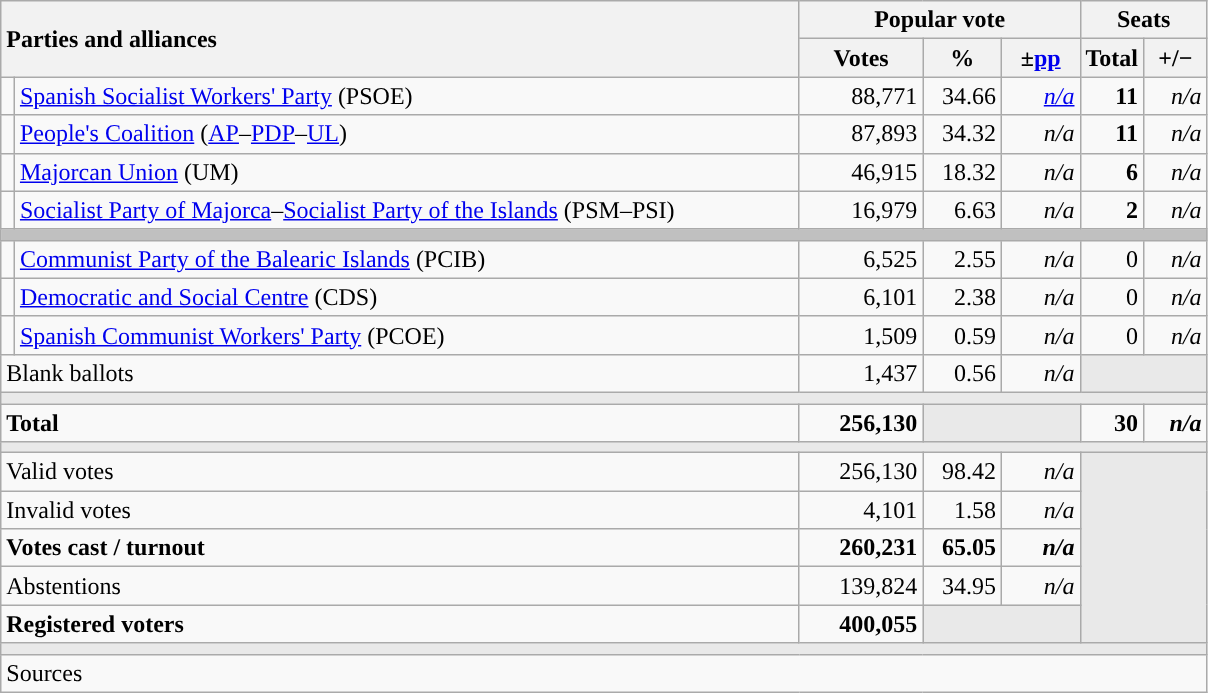<table class="wikitable" style="text-align:right;">
<tr>
<th style="text-align:left;" rowspan="2" colspan="2" width="525">Parties and alliances</th>
<th colspan="3">Popular vote</th>
<th colspan="2">Seats</th>
</tr>
<tr>
<th width="75">Votes</th>
<th width="45">%</th>
<th width="45">±<a href='#'>pp</a></th>
<th width="35">Total</th>
<th width="35">+/−</th>
</tr>
<tr>
<td width="1" style="color:inherit;background:"></td>
<td align="left"><a href='#'>Spanish Socialist Workers' Party</a> (PSOE)</td>
<td>88,771</td>
<td>34.66</td>
<td><em><a href='#'>n/a</a></em></td>
<td><strong>11</strong></td>
<td><em>n/a</em></td>
</tr>
<tr>
<td style="color:inherit;background:"></td>
<td align="left"><a href='#'>People's Coalition</a> (<a href='#'>AP</a>–<a href='#'>PDP</a>–<a href='#'>UL</a>)</td>
<td>87,893</td>
<td>34.32</td>
<td><em>n/a</em></td>
<td><strong>11</strong></td>
<td><em>n/a</em></td>
</tr>
<tr>
<td style="color:inherit;background:"></td>
<td align="left"><a href='#'>Majorcan Union</a> (UM)</td>
<td>46,915</td>
<td>18.32</td>
<td><em>n/a</em></td>
<td><strong>6</strong></td>
<td><em>n/a</em></td>
</tr>
<tr>
<td style="color:inherit;background:"></td>
<td align="left"><a href='#'>Socialist Party of Majorca</a>–<a href='#'>Socialist Party of the Islands</a> (PSM–PSI)</td>
<td>16,979</td>
<td>6.63</td>
<td><em>n/a</em></td>
<td><strong>2</strong></td>
<td><em>n/a</em></td>
</tr>
<tr>
<td colspan="7" bgcolor="#C0C0C0"></td>
</tr>
<tr>
<td style="color:inherit;background:"></td>
<td align="left" width="473"><a href='#'>Communist Party of the Balearic Islands</a> (PCIB)</td>
<td>6,525</td>
<td>2.55</td>
<td><em>n/a</em></td>
<td>0</td>
<td><em>n/a</em></td>
</tr>
<tr>
<td style="color:inherit;background:"></td>
<td align="left"><a href='#'>Democratic and Social Centre</a> (CDS)</td>
<td>6,101</td>
<td>2.38</td>
<td><em>n/a</em></td>
<td>0</td>
<td><em>n/a</em></td>
</tr>
<tr>
<td style="color:inherit;background:"></td>
<td align="left"><a href='#'>Spanish Communist Workers' Party</a> (PCOE)</td>
<td>1,509</td>
<td>0.59</td>
<td><em>n/a</em></td>
<td>0</td>
<td><em>n/a</em></td>
</tr>
<tr>
<td align="left" colspan="2">Blank ballots</td>
<td>1,437</td>
<td>0.56</td>
<td><em>n/a</em></td>
<td bgcolor="#E9E9E9" colspan="2"></td>
</tr>
<tr>
<td colspan="7" bgcolor="#E9E9E9"></td>
</tr>
<tr style="font-weight:bold;">
<td align="left" colspan="2">Total</td>
<td>256,130</td>
<td bgcolor="#E9E9E9" colspan="2"></td>
<td>30</td>
<td><em>n/a</em></td>
</tr>
<tr>
<td colspan="7" bgcolor="#E9E9E9"></td>
</tr>
<tr>
<td align="left" colspan="2">Valid votes</td>
<td>256,130</td>
<td>98.42</td>
<td><em>n/a</em></td>
<td bgcolor="#E9E9E9" colspan="2" rowspan="5"></td>
</tr>
<tr>
<td align="left" colspan="2">Invalid votes</td>
<td>4,101</td>
<td>1.58</td>
<td><em>n/a</em></td>
</tr>
<tr style="font-weight:bold;">
<td align="left" colspan="2">Votes cast / turnout</td>
<td>260,231</td>
<td>65.05</td>
<td><em>n/a</em></td>
</tr>
<tr>
<td align="left" colspan="2">Abstentions</td>
<td>139,824</td>
<td>34.95</td>
<td><em>n/a</em></td>
</tr>
<tr style="font-weight:bold;">
<td align="left" colspan="2">Registered voters</td>
<td>400,055</td>
<td bgcolor="#E9E9E9" colspan="2"></td>
</tr>
<tr>
<td colspan="7" bgcolor="#E9E9E9"></td>
</tr>
<tr>
<td align="left" colspan="7">Sources</td>
</tr>
</table>
